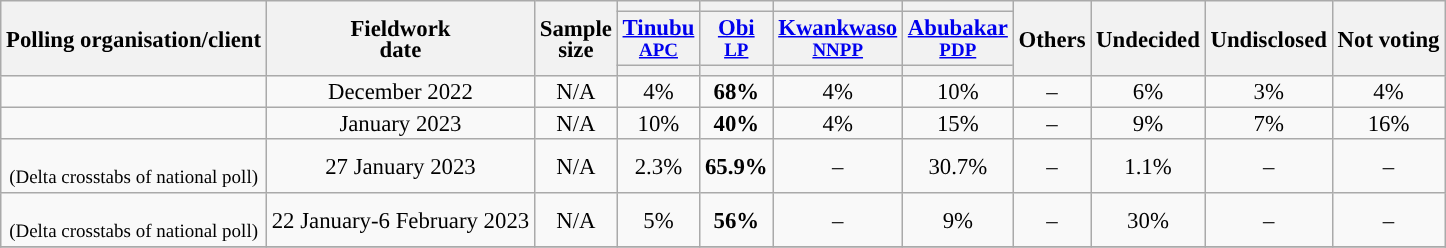<table class="wikitable" style="text-align:center;font-size:95%;line-height:14px;">
<tr>
<th rowspan="3">Polling organisation/client</th>
<th rowspan="3">Fieldwork<br>date</th>
<th rowspan="3">Sample<br>size</th>
<th></th>
<th></th>
<th></th>
<th></th>
<th rowspan="3">Others</th>
<th rowspan="3">Undecided</th>
<th rowspan="3">Undisclosed</th>
<th rowspan="3">Not voting</th>
</tr>
<tr>
<th><a href='#'>Tinubu</a><br><small><a href='#'>APC</a></small></th>
<th><a href='#'>Obi</a><br><small><a href='#'>LP</a></small></th>
<th><a href='#'>Kwankwaso</a><br><small><a href='#'>NNPP</a></small></th>
<th><a href='#'>Abubakar</a><br><small><a href='#'>PDP</a></small></th>
</tr>
<tr>
<th style="background:"></th>
<th style="background:"></th>
<th style="background:"></th>
<th style="background:"></th>
</tr>
<tr>
<td></td>
<td>December 2022</td>
<td>N/A</td>
<td>4%</td>
<td><strong>68%</strong></td>
<td>4%</td>
<td>10%</td>
<td>–</td>
<td>6%</td>
<td>3%</td>
<td>4%</td>
</tr>
<tr>
<td></td>
<td>January 2023</td>
<td>N/A</td>
<td>10%</td>
<td><strong>40%</strong></td>
<td>4%</td>
<td>15%</td>
<td>–</td>
<td>9%</td>
<td>7%</td>
<td>16%</td>
</tr>
<tr>
<td><br><small>(Delta crosstabs of national poll)</small></td>
<td>27 January 2023</td>
<td>N/A</td>
<td>2.3%</td>
<td><strong>65.9%</strong></td>
<td>–</td>
<td>30.7%</td>
<td>–</td>
<td>1.1%</td>
<td>–</td>
<td>–</td>
</tr>
<tr>
<td><br><small>(Delta crosstabs of national poll)</small></td>
<td>22 January-6 February 2023</td>
<td>N/A</td>
<td>5%</td>
<td><strong>56%</strong></td>
<td>–</td>
<td>9%</td>
<td>–</td>
<td>30%</td>
<td>–</td>
<td>–</td>
</tr>
<tr>
</tr>
</table>
